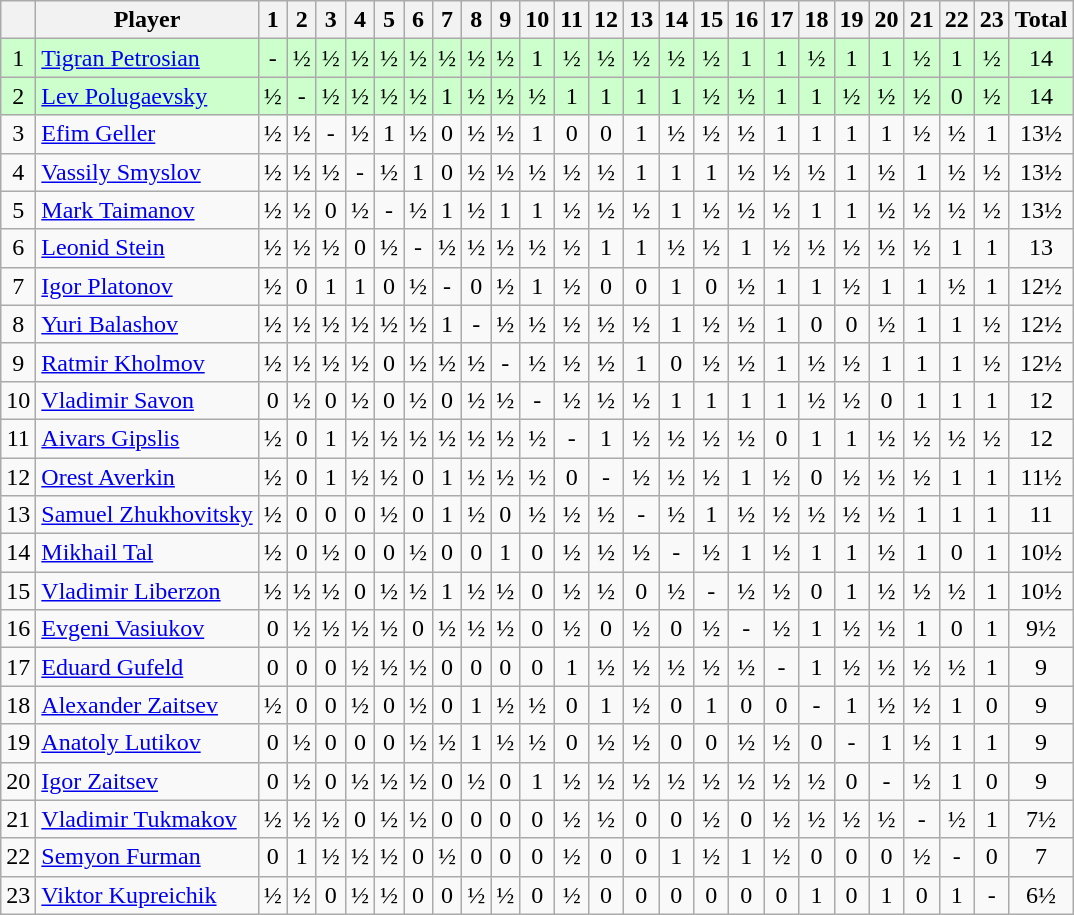<table class="wikitable" border="1">
<tr>
<th></th>
<th>Player</th>
<th>1</th>
<th>2</th>
<th>3</th>
<th>4</th>
<th>5</th>
<th>6</th>
<th>7</th>
<th>8</th>
<th>9</th>
<th>10</th>
<th>11</th>
<th>12</th>
<th>13</th>
<th>14</th>
<th>15</th>
<th>16</th>
<th>17</th>
<th>18</th>
<th>19</th>
<th>20</th>
<th>21</th>
<th>22</th>
<th>23</th>
<th>Total</th>
</tr>
<tr align=center style="background:#ccffcc;">
<td>1</td>
<td align=left> <a href='#'>Tigran Petrosian</a></td>
<td>-</td>
<td>½</td>
<td>½</td>
<td>½</td>
<td>½</td>
<td>½</td>
<td>½</td>
<td>½</td>
<td>½</td>
<td>1</td>
<td>½</td>
<td>½</td>
<td>½</td>
<td>½</td>
<td>½</td>
<td>1</td>
<td>1</td>
<td>½</td>
<td>1</td>
<td>1</td>
<td>½</td>
<td>1</td>
<td>½</td>
<td align=center>14</td>
</tr>
<tr align=center style="background:#ccffcc;">
<td>2</td>
<td align=left> <a href='#'>Lev Polugaevsky</a></td>
<td>½</td>
<td>-</td>
<td>½</td>
<td>½</td>
<td>½</td>
<td>½</td>
<td>1</td>
<td>½</td>
<td>½</td>
<td>½</td>
<td>1</td>
<td>1</td>
<td>1</td>
<td>1</td>
<td>½</td>
<td>½</td>
<td>1</td>
<td>1</td>
<td>½</td>
<td>½</td>
<td>½</td>
<td>0</td>
<td>½</td>
<td align=center>14</td>
</tr>
<tr align=center>
<td>3</td>
<td align=left> <a href='#'>Efim Geller</a></td>
<td>½</td>
<td>½</td>
<td>-</td>
<td>½</td>
<td>1</td>
<td>½</td>
<td>0</td>
<td>½</td>
<td>½</td>
<td>1</td>
<td>0</td>
<td>0</td>
<td>1</td>
<td>½</td>
<td>½</td>
<td>½</td>
<td>1</td>
<td>1</td>
<td>1</td>
<td>1</td>
<td>½</td>
<td>½</td>
<td>1</td>
<td align=center>13½</td>
</tr>
<tr align=center>
<td>4</td>
<td align=left> <a href='#'>Vassily Smyslov</a></td>
<td>½</td>
<td>½</td>
<td>½</td>
<td>-</td>
<td>½</td>
<td>1</td>
<td>0</td>
<td>½</td>
<td>½</td>
<td>½</td>
<td>½</td>
<td>½</td>
<td>1</td>
<td>1</td>
<td>1</td>
<td>½</td>
<td>½</td>
<td>½</td>
<td>1</td>
<td>½</td>
<td>1</td>
<td>½</td>
<td>½</td>
<td align=center>13½</td>
</tr>
<tr align=center>
<td>5</td>
<td align=left> <a href='#'>Mark Taimanov</a></td>
<td>½</td>
<td>½</td>
<td>0</td>
<td>½</td>
<td>-</td>
<td>½</td>
<td>1</td>
<td>½</td>
<td>1</td>
<td>1</td>
<td>½</td>
<td>½</td>
<td>½</td>
<td>1</td>
<td>½</td>
<td>½</td>
<td>½</td>
<td>1</td>
<td>1</td>
<td>½</td>
<td>½</td>
<td>½</td>
<td>½</td>
<td align=center>13½</td>
</tr>
<tr align=center>
<td>6</td>
<td align=left> <a href='#'>Leonid Stein</a></td>
<td>½</td>
<td>½</td>
<td>½</td>
<td>0</td>
<td>½</td>
<td>-</td>
<td>½</td>
<td>½</td>
<td>½</td>
<td>½</td>
<td>½</td>
<td>1</td>
<td>1</td>
<td>½</td>
<td>½</td>
<td>1</td>
<td>½</td>
<td>½</td>
<td>½</td>
<td>½</td>
<td>½</td>
<td>1</td>
<td>1</td>
<td align=center>13</td>
</tr>
<tr align=center>
<td>7</td>
<td align=left> <a href='#'>Igor Platonov</a></td>
<td>½</td>
<td>0</td>
<td>1</td>
<td>1</td>
<td>0</td>
<td>½</td>
<td>-</td>
<td>0</td>
<td>½</td>
<td>1</td>
<td>½</td>
<td>0</td>
<td>0</td>
<td>1</td>
<td>0</td>
<td>½</td>
<td>1</td>
<td>1</td>
<td>½</td>
<td>1</td>
<td>1</td>
<td>½</td>
<td>1</td>
<td align=center>12½</td>
</tr>
<tr align=center>
<td>8</td>
<td align=left> <a href='#'>Yuri Balashov</a></td>
<td>½</td>
<td>½</td>
<td>½</td>
<td>½</td>
<td>½</td>
<td>½</td>
<td>1</td>
<td>-</td>
<td>½</td>
<td>½</td>
<td>½</td>
<td>½</td>
<td>½</td>
<td>1</td>
<td>½</td>
<td>½</td>
<td>1</td>
<td>0</td>
<td>0</td>
<td>½</td>
<td>1</td>
<td>1</td>
<td>½</td>
<td align=center>12½</td>
</tr>
<tr align=center>
<td>9</td>
<td align=left> <a href='#'>Ratmir Kholmov</a></td>
<td>½</td>
<td>½</td>
<td>½</td>
<td>½</td>
<td>0</td>
<td>½</td>
<td>½</td>
<td>½</td>
<td>-</td>
<td>½</td>
<td>½</td>
<td>½</td>
<td>1</td>
<td>0</td>
<td>½</td>
<td>½</td>
<td>1</td>
<td>½</td>
<td>½</td>
<td>1</td>
<td>1</td>
<td>1</td>
<td>½</td>
<td align=center>12½</td>
</tr>
<tr align=center>
<td>10</td>
<td align=left> <a href='#'>Vladimir Savon</a></td>
<td>0</td>
<td>½</td>
<td>0</td>
<td>½</td>
<td>0</td>
<td>½</td>
<td>0</td>
<td>½</td>
<td>½</td>
<td>-</td>
<td>½</td>
<td>½</td>
<td>½</td>
<td>1</td>
<td>1</td>
<td>1</td>
<td>1</td>
<td>½</td>
<td>½</td>
<td>0</td>
<td>1</td>
<td>1</td>
<td>1</td>
<td align=center>12</td>
</tr>
<tr align=center>
<td>11</td>
<td align=left> <a href='#'>Aivars Gipslis</a></td>
<td>½</td>
<td>0</td>
<td>1</td>
<td>½</td>
<td>½</td>
<td>½</td>
<td>½</td>
<td>½</td>
<td>½</td>
<td>½</td>
<td>-</td>
<td>1</td>
<td>½</td>
<td>½</td>
<td>½</td>
<td>½</td>
<td>0</td>
<td>1</td>
<td>1</td>
<td>½</td>
<td>½</td>
<td>½</td>
<td>½</td>
<td align=center>12</td>
</tr>
<tr align=center>
<td>12</td>
<td align=left> <a href='#'>Orest Averkin</a></td>
<td>½</td>
<td>0</td>
<td>1</td>
<td>½</td>
<td>½</td>
<td>0</td>
<td>1</td>
<td>½</td>
<td>½</td>
<td>½</td>
<td>0</td>
<td>-</td>
<td>½</td>
<td>½</td>
<td>½</td>
<td>1</td>
<td>½</td>
<td>0</td>
<td>½</td>
<td>½</td>
<td>½</td>
<td>1</td>
<td>1</td>
<td align=center>11½</td>
</tr>
<tr align=center>
<td>13</td>
<td align=left> <a href='#'>Samuel Zhukhovitsky</a></td>
<td>½</td>
<td>0</td>
<td>0</td>
<td>0</td>
<td>½</td>
<td>0</td>
<td>1</td>
<td>½</td>
<td>0</td>
<td>½</td>
<td>½</td>
<td>½</td>
<td>-</td>
<td>½</td>
<td>1</td>
<td>½</td>
<td>½</td>
<td>½</td>
<td>½</td>
<td>½</td>
<td>1</td>
<td>1</td>
<td>1</td>
<td align=center>11</td>
</tr>
<tr align=center>
<td>14</td>
<td align=left> <a href='#'>Mikhail Tal</a></td>
<td>½</td>
<td>0</td>
<td>½</td>
<td>0</td>
<td>0</td>
<td>½</td>
<td>0</td>
<td>0</td>
<td>1</td>
<td>0</td>
<td>½</td>
<td>½</td>
<td>½</td>
<td>-</td>
<td>½</td>
<td>1</td>
<td>½</td>
<td>1</td>
<td>1</td>
<td>½</td>
<td>1</td>
<td>0</td>
<td>1</td>
<td align=center>10½</td>
</tr>
<tr align=center>
<td>15</td>
<td align=left> <a href='#'>Vladimir Liberzon</a></td>
<td>½</td>
<td>½</td>
<td>½</td>
<td>0</td>
<td>½</td>
<td>½</td>
<td>1</td>
<td>½</td>
<td>½</td>
<td>0</td>
<td>½</td>
<td>½</td>
<td>0</td>
<td>½</td>
<td>-</td>
<td>½</td>
<td>½</td>
<td>0</td>
<td>1</td>
<td>½</td>
<td>½</td>
<td>½</td>
<td>1</td>
<td align=center>10½</td>
</tr>
<tr align=center>
<td>16</td>
<td align=left> <a href='#'>Evgeni Vasiukov</a></td>
<td>0</td>
<td>½</td>
<td>½</td>
<td>½</td>
<td>½</td>
<td>0</td>
<td>½</td>
<td>½</td>
<td>½</td>
<td>0</td>
<td>½</td>
<td>0</td>
<td>½</td>
<td>0</td>
<td>½</td>
<td>-</td>
<td>½</td>
<td>1</td>
<td>½</td>
<td>½</td>
<td>1</td>
<td>0</td>
<td>1</td>
<td align=center>9½</td>
</tr>
<tr align=center>
<td>17</td>
<td align=left> <a href='#'>Eduard Gufeld</a></td>
<td>0</td>
<td>0</td>
<td>0</td>
<td>½</td>
<td>½</td>
<td>½</td>
<td>0</td>
<td>0</td>
<td>0</td>
<td>0</td>
<td>1</td>
<td>½</td>
<td>½</td>
<td>½</td>
<td>½</td>
<td>½</td>
<td>-</td>
<td>1</td>
<td>½</td>
<td>½</td>
<td>½</td>
<td>½</td>
<td>1</td>
<td align=center>9</td>
</tr>
<tr align=center>
<td>18</td>
<td align=left> <a href='#'>Alexander Zaitsev</a></td>
<td>½</td>
<td>0</td>
<td>0</td>
<td>½</td>
<td>0</td>
<td>½</td>
<td>0</td>
<td>1</td>
<td>½</td>
<td>½</td>
<td>0</td>
<td>1</td>
<td>½</td>
<td>0</td>
<td>1</td>
<td>0</td>
<td>0</td>
<td>-</td>
<td>1</td>
<td>½</td>
<td>½</td>
<td>1</td>
<td>0</td>
<td align=center>9</td>
</tr>
<tr align=center>
<td>19</td>
<td align=left> <a href='#'>Anatoly Lutikov</a></td>
<td>0</td>
<td>½</td>
<td>0</td>
<td>0</td>
<td>0</td>
<td>½</td>
<td>½</td>
<td>1</td>
<td>½</td>
<td>½</td>
<td>0</td>
<td>½</td>
<td>½</td>
<td>0</td>
<td>0</td>
<td>½</td>
<td>½</td>
<td>0</td>
<td>-</td>
<td>1</td>
<td>½</td>
<td>1</td>
<td>1</td>
<td align=center>9</td>
</tr>
<tr align=center>
<td>20</td>
<td align=left> <a href='#'>Igor Zaitsev</a></td>
<td>0</td>
<td>½</td>
<td>0</td>
<td>½</td>
<td>½</td>
<td>½</td>
<td>0</td>
<td>½</td>
<td>0</td>
<td>1</td>
<td>½</td>
<td>½</td>
<td>½</td>
<td>½</td>
<td>½</td>
<td>½</td>
<td>½</td>
<td>½</td>
<td>0</td>
<td>-</td>
<td>½</td>
<td>1</td>
<td>0</td>
<td align=center>9</td>
</tr>
<tr align=center>
<td>21</td>
<td align=left> <a href='#'>Vladimir Tukmakov</a></td>
<td>½</td>
<td>½</td>
<td>½</td>
<td>0</td>
<td>½</td>
<td>½</td>
<td>0</td>
<td>0</td>
<td>0</td>
<td>0</td>
<td>½</td>
<td>½</td>
<td>0</td>
<td>0</td>
<td>½</td>
<td>0</td>
<td>½</td>
<td>½</td>
<td>½</td>
<td>½</td>
<td>-</td>
<td>½</td>
<td>1</td>
<td align=center>7½</td>
</tr>
<tr align=center>
<td>22</td>
<td align=left> <a href='#'>Semyon Furman</a></td>
<td>0</td>
<td>1</td>
<td>½</td>
<td>½</td>
<td>½</td>
<td>0</td>
<td>½</td>
<td>0</td>
<td>0</td>
<td>0</td>
<td>½</td>
<td>0</td>
<td>0</td>
<td>1</td>
<td>½</td>
<td>1</td>
<td>½</td>
<td>0</td>
<td>0</td>
<td>0</td>
<td>½</td>
<td>-</td>
<td>0</td>
<td align=center>7</td>
</tr>
<tr align=center>
<td>23</td>
<td align=left> <a href='#'>Viktor Kupreichik</a></td>
<td>½</td>
<td>½</td>
<td>0</td>
<td>½</td>
<td>½</td>
<td>0</td>
<td>0</td>
<td>½</td>
<td>½</td>
<td>0</td>
<td>½</td>
<td>0</td>
<td>0</td>
<td>0</td>
<td>0</td>
<td>0</td>
<td>0</td>
<td>1</td>
<td>0</td>
<td>1</td>
<td>0</td>
<td>1</td>
<td>-</td>
<td align=center>6½</td>
</tr>
</table>
